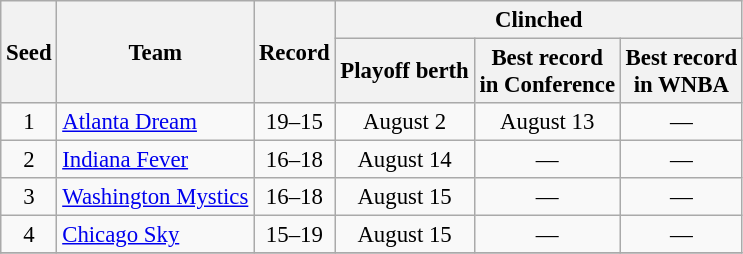<table class="wikitable"  style="font-size:95%; text-align:center">
<tr>
<th rowspan=2>Seed</th>
<th rowspan=2>Team</th>
<th rowspan=2>Record</th>
<th colspan=3>Clinched</th>
</tr>
<tr>
<th>Playoff berth</th>
<th>Best record<br> in Conference</th>
<th>Best record<br> in WNBA</th>
</tr>
<tr>
<td>1</td>
<td align=left><a href='#'>Atlanta Dream</a></td>
<td>19–15</td>
<td>August 2</td>
<td>August 13</td>
<td>—</td>
</tr>
<tr>
<td>2</td>
<td align=left><a href='#'>Indiana Fever</a></td>
<td>16–18</td>
<td>August 14</td>
<td>—</td>
<td>—</td>
</tr>
<tr>
<td>3</td>
<td align=left><a href='#'>Washington Mystics</a></td>
<td>16–18</td>
<td>August 15</td>
<td>—</td>
<td>—</td>
</tr>
<tr>
<td>4</td>
<td align=left><a href='#'>Chicago Sky</a></td>
<td>15–19</td>
<td>August 15</td>
<td>—</td>
<td>—</td>
</tr>
<tr>
</tr>
</table>
